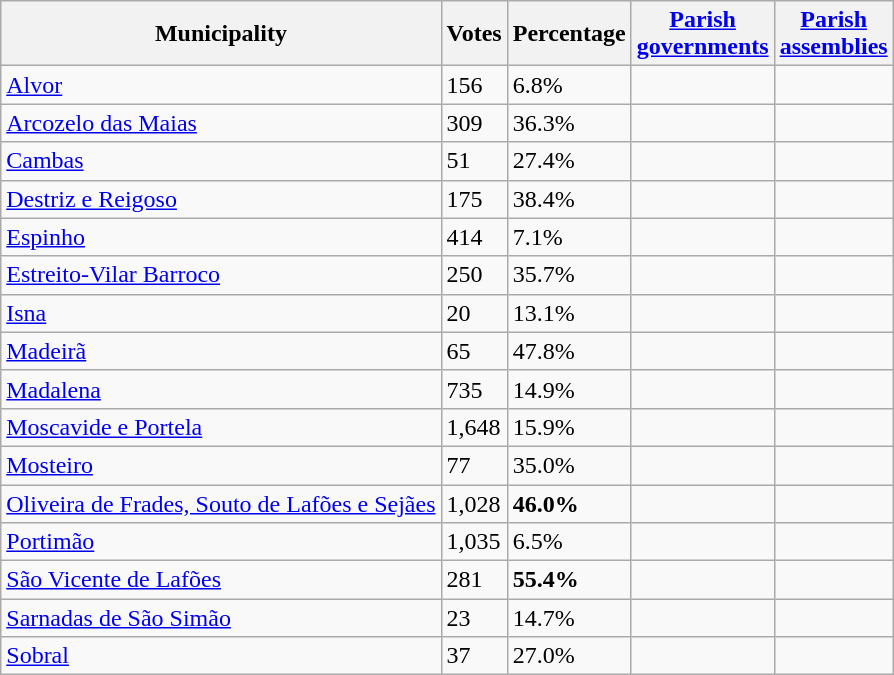<table class="wikitable">
<tr>
<th rowspan=1>Municipality</th>
<th rowspan=1>Votes</th>
<th colspan=1>Percentage</th>
<th colspan="1"><a href='#'>Parish<br>governments</a></th>
<th colspan="1"><a href='#'>Parish<br>assemblies</a></th>
</tr>
<tr>
<td><a href='#'>Alvor</a></td>
<td>156</td>
<td>6.8%</td>
<td></td>
<td></td>
</tr>
<tr>
<td><a href='#'>Arcozelo das Maias</a></td>
<td>309</td>
<td>36.3%</td>
<td></td>
<td></td>
</tr>
<tr>
<td><a href='#'>Cambas</a></td>
<td>51</td>
<td>27.4%</td>
<td></td>
<td></td>
</tr>
<tr>
<td><a href='#'>Destriz e Reigoso</a></td>
<td>175</td>
<td>38.4%</td>
<td></td>
<td></td>
</tr>
<tr>
<td><a href='#'>Espinho</a></td>
<td>414</td>
<td>7.1%</td>
<td></td>
<td></td>
</tr>
<tr>
<td><a href='#'>Estreito-Vilar Barroco</a></td>
<td>250</td>
<td>35.7%</td>
<td></td>
<td></td>
</tr>
<tr>
<td><a href='#'>Isna</a></td>
<td>20</td>
<td>13.1%</td>
<td></td>
<td></td>
</tr>
<tr>
<td><a href='#'>Madeirã</a></td>
<td>65</td>
<td>47.8%</td>
<td></td>
<td></td>
</tr>
<tr>
<td><a href='#'>Madalena</a></td>
<td>735</td>
<td>14.9%</td>
<td></td>
<td></td>
</tr>
<tr>
<td><a href='#'>Moscavide e Portela</a></td>
<td>1,648</td>
<td>15.9%</td>
<td></td>
<td></td>
</tr>
<tr>
<td><a href='#'>Mosteiro</a></td>
<td>77</td>
<td>35.0%</td>
<td></td>
<td></td>
</tr>
<tr>
<td><a href='#'>Oliveira de Frades, Souto de Lafões e Sejães</a></td>
<td>1,028</td>
<td><strong>46.0%</strong></td>
<td></td>
<td></td>
</tr>
<tr>
<td><a href='#'>Portimão</a></td>
<td>1,035</td>
<td>6.5%</td>
<td></td>
<td></td>
</tr>
<tr>
<td><a href='#'>São Vicente de Lafões</a></td>
<td>281</td>
<td><strong>55.4%</strong></td>
<td></td>
<td></td>
</tr>
<tr>
<td><a href='#'>Sarnadas de São Simão</a></td>
<td>23</td>
<td>14.7%</td>
<td></td>
<td></td>
</tr>
<tr>
<td><a href='#'>Sobral</a></td>
<td>37</td>
<td>27.0%</td>
<td></td>
<td></td>
</tr>
</table>
